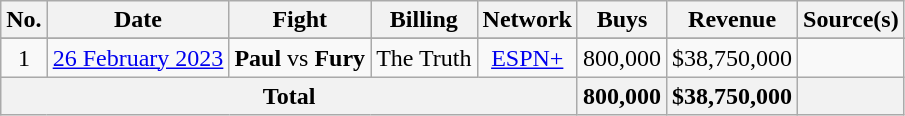<table class="wikitable sortable">
<tr>
<th>No.</th>
<th>Date</th>
<th>Fight</th>
<th>Billing</th>
<th>Network</th>
<th>Buys</th>
<th>Revenue</th>
<th>Source(s)</th>
</tr>
<tr>
</tr>
<tr>
<td align="center">1</td>
<td align="center"><a href='#'>26 February 2023</a></td>
<td align="center"><strong>Paul</strong> vs <strong>Fury</strong></td>
<td align="center">The Truth</td>
<td align="center"><a href='#'>ESPN+</a></td>
<td align="center">800,000</td>
<td align="center">$38,750,000</td>
<td></td>
</tr>
<tr>
<th colspan="5">Total</th>
<th>800,000</th>
<th>$38,750,000</th>
<th></th>
</tr>
</table>
